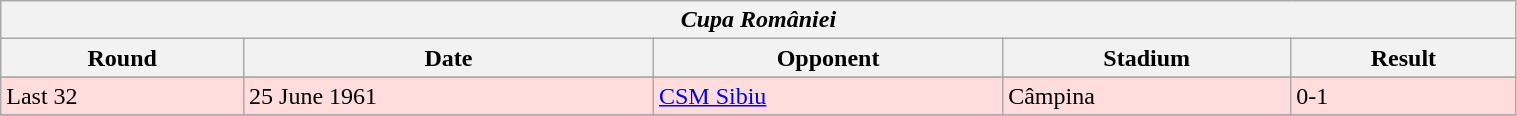<table class="wikitable" style="width:80%;">
<tr>
<th colspan="5" style="text-align:center;"><em>Cupa României</em></th>
</tr>
<tr>
<th>Round</th>
<th>Date</th>
<th>Opponent</th>
<th>Stadium</th>
<th>Result</th>
</tr>
<tr>
</tr>
<tr bgcolor="#ffdddd">
<td>Last 32</td>
<td>25 June 1961</td>
<td><a href='#'>CSM Sibiu</a></td>
<td>Câmpina</td>
<td>0-1</td>
</tr>
<tr>
</tr>
</table>
